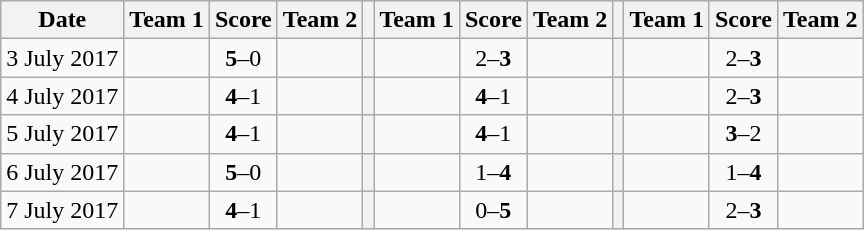<table class="wikitable">
<tr>
<th>Date</th>
<th>Team 1</th>
<th>Score</th>
<th>Team 2</th>
<th></th>
<th>Team 1</th>
<th>Score</th>
<th>Team 2</th>
<th></th>
<th>Team 1</th>
<th>Score</th>
<th>Team 2</th>
</tr>
<tr>
<td>3 July 2017</td>
<td><strong></strong></td>
<td align="center"><strong>5</strong>–0</td>
<td></td>
<th></th>
<td></td>
<td align="center">2–<strong>3</strong></td>
<td><strong></strong></td>
<th></th>
<td></td>
<td align="center">2–<strong>3</strong></td>
<td><strong></strong></td>
</tr>
<tr>
<td>4 July 2017</td>
<td><strong></strong></td>
<td align="center"><strong>4</strong>–1</td>
<td></td>
<th></th>
<td><strong></strong></td>
<td align="center"><strong>4</strong>–1</td>
<td></td>
<th></th>
<td></td>
<td align="center">2–<strong>3</strong></td>
<td><strong></strong></td>
</tr>
<tr>
<td>5 July 2017</td>
<td><strong></strong></td>
<td align="center"><strong>4</strong>–1</td>
<td></td>
<th></th>
<td><strong></strong></td>
<td align="center"><strong>4</strong>–1</td>
<td></td>
<th></th>
<td><strong></strong></td>
<td align="center"><strong>3</strong>–2</td>
<td></td>
</tr>
<tr>
<td>6 July 2017</td>
<td><strong></strong></td>
<td align="center"><strong>5</strong>–0</td>
<td></td>
<th></th>
<td></td>
<td align="center">1–<strong>4</strong></td>
<td><strong></strong></td>
<th></th>
<td></td>
<td align="center">1–<strong>4</strong></td>
<td><strong></strong></td>
</tr>
<tr>
<td>7 July 2017</td>
<td><strong></strong></td>
<td align="center"><strong>4</strong>–1</td>
<td></td>
<th></th>
<td></td>
<td align="center">0–<strong>5</strong></td>
<td><strong></strong></td>
<th></th>
<td></td>
<td align="center">2–<strong>3</strong></td>
<td><strong></strong></td>
</tr>
</table>
